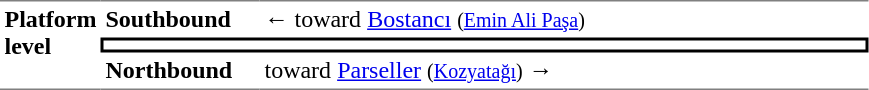<table cellpadding="3" cellspacing="0" border="0">
<tr>
<td rowspan="3" width="50" style="border-top-color: gray; border-bottom-color: gray; border-top-width: 1px; border-bottom-width: 1px; border-top-style: solid; border-bottom-style: solid;" valign="top"><strong>Platform level</strong></td>
<td width="100" style="border-top-color: gray; border-top-width: 1px; border-top-style: solid;"><strong>Southbound</strong></td>
<td width="400" style="border-top-color: gray; border-top-width: 1px; border-top-style: solid;">←  toward <a href='#'>Bostancı</a> <small>(<a href='#'>Emin Ali Paşa</a>)</small></td>
</tr>
<tr>
<td colspan="2" style="border: 2px solid black; border-image: none; text-align: center;"></td>
</tr>
<tr>
<td style="border-bottom-color: gray; border-bottom-width: 1px; border-bottom-style: solid;"><strong>Northbound</strong></td>
<td style="border-bottom-color: gray; border-bottom-width: 1px; border-bottom-style: solid;"> toward <a href='#'>Parseller</a> <small>(<a href='#'>Kozyatağı</a>)</small> →</td>
</tr>
</table>
